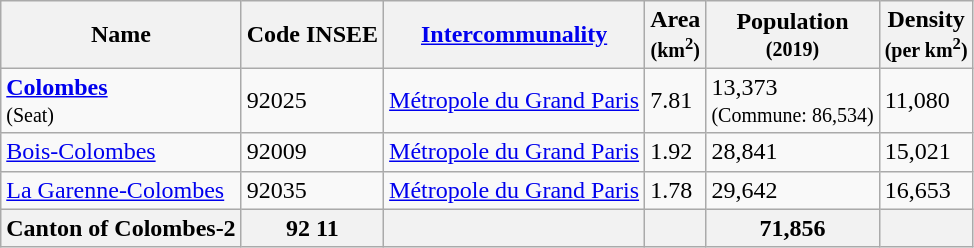<table class="wikitable sortable">
<tr>
<th>Name</th>
<th>Code INSEE</th>
<th><a href='#'>Intercommunality</a></th>
<th>Area<br><small>(km<sup>2</sup>)</small></th>
<th>Population<br><small>(2019)</small></th>
<th>Density<br><small>(per km<sup>2</sup>)</small></th>
</tr>
<tr>
<td><strong><a href='#'>Colombes</a></strong><br><small>(Seat)</small></td>
<td>92025</td>
<td><a href='#'>Métropole du Grand Paris</a></td>
<td>7.81</td>
<td>13,373<br><small>(Commune: 86,534)</small></td>
<td>11,080</td>
</tr>
<tr>
<td><a href='#'>Bois-Colombes</a></td>
<td>92009</td>
<td><a href='#'>Métropole du Grand Paris</a></td>
<td>1.92</td>
<td>28,841</td>
<td>15,021</td>
</tr>
<tr>
<td><a href='#'>La Garenne-Colombes</a></td>
<td>92035</td>
<td><a href='#'>Métropole du Grand Paris</a></td>
<td>1.78</td>
<td>29,642</td>
<td>16,653</td>
</tr>
<tr>
<th>Canton of Colombes-2</th>
<th>92 11</th>
<th></th>
<th></th>
<th>71,856</th>
<th></th>
</tr>
</table>
